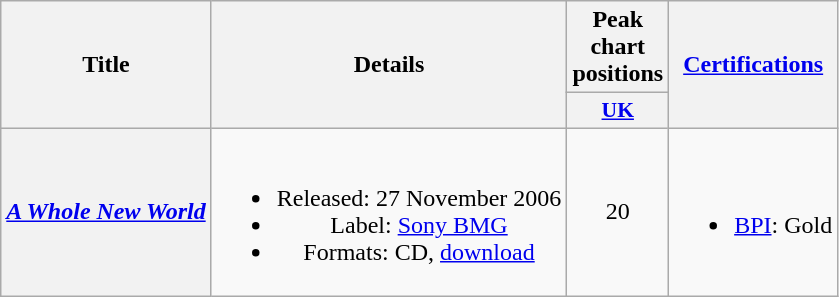<table class="wikitable plainrowheaders" style="text-align:center;">
<tr>
<th rowspan="2">Title</th>
<th rowspan="2">Details</th>
<th>Peak chart positions</th>
<th rowspan="2"><a href='#'>Certifications</a></th>
</tr>
<tr>
<th scope="col" style="width:3em; font-size:90%"><a href='#'>UK</a><br></th>
</tr>
<tr>
<th scope="row"><em><a href='#'>A Whole New World</a></em><br></th>
<td><br><ul><li>Released: 27 November 2006</li><li>Label: <a href='#'>Sony BMG</a></li><li>Formats: CD, <a href='#'>download</a></li></ul></td>
<td align="center">20</td>
<td><br><ul><li><a href='#'>BPI</a>: Gold</li></ul></td>
</tr>
</table>
